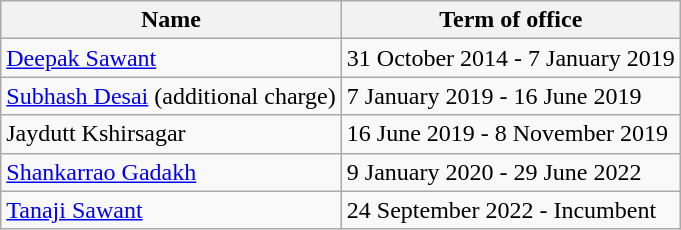<table class="wikitable">
<tr>
<th>Name</th>
<th>Term of office</th>
</tr>
<tr>
<td><a href='#'>Deepak Sawant</a></td>
<td>31 October 2014 - 7 January 2019</td>
</tr>
<tr>
<td><a href='#'>Subhash Desai</a> (additional charge)</td>
<td>7 January 2019 - 16 June  2019</td>
</tr>
<tr>
<td>Jaydutt Kshirsagar</td>
<td>16 June  2019 - 8 November 2019</td>
</tr>
<tr>
<td><a href='#'>Shankarrao Gadakh</a></td>
<td>9 January 2020 - 29 June 2022</td>
</tr>
<tr>
<td><a href='#'>Tanaji Sawant</a></td>
<td>24 September 2022 - Incumbent</td>
</tr>
</table>
